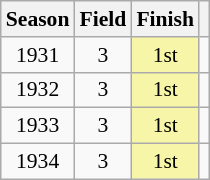<table class=wikitable style="text-align:center; font-size:90%;">
<tr>
<th>Season</th>
<th>Field</th>
<th>Finish</th>
<th></th>
</tr>
<tr>
<td>1931</td>
<td>3</td>
<td bgcolor=#F7F6A8>1st</td>
<td></td>
</tr>
<tr>
<td>1932</td>
<td>3</td>
<td bgcolor=#F7F6A8>1st</td>
<td></td>
</tr>
<tr>
<td>1933</td>
<td>3</td>
<td bgcolor=#F7F6A8>1st</td>
<td></td>
</tr>
<tr>
<td>1934</td>
<td>3</td>
<td bgcolor=#F7F6A8>1st</td>
<td></td>
</tr>
</table>
